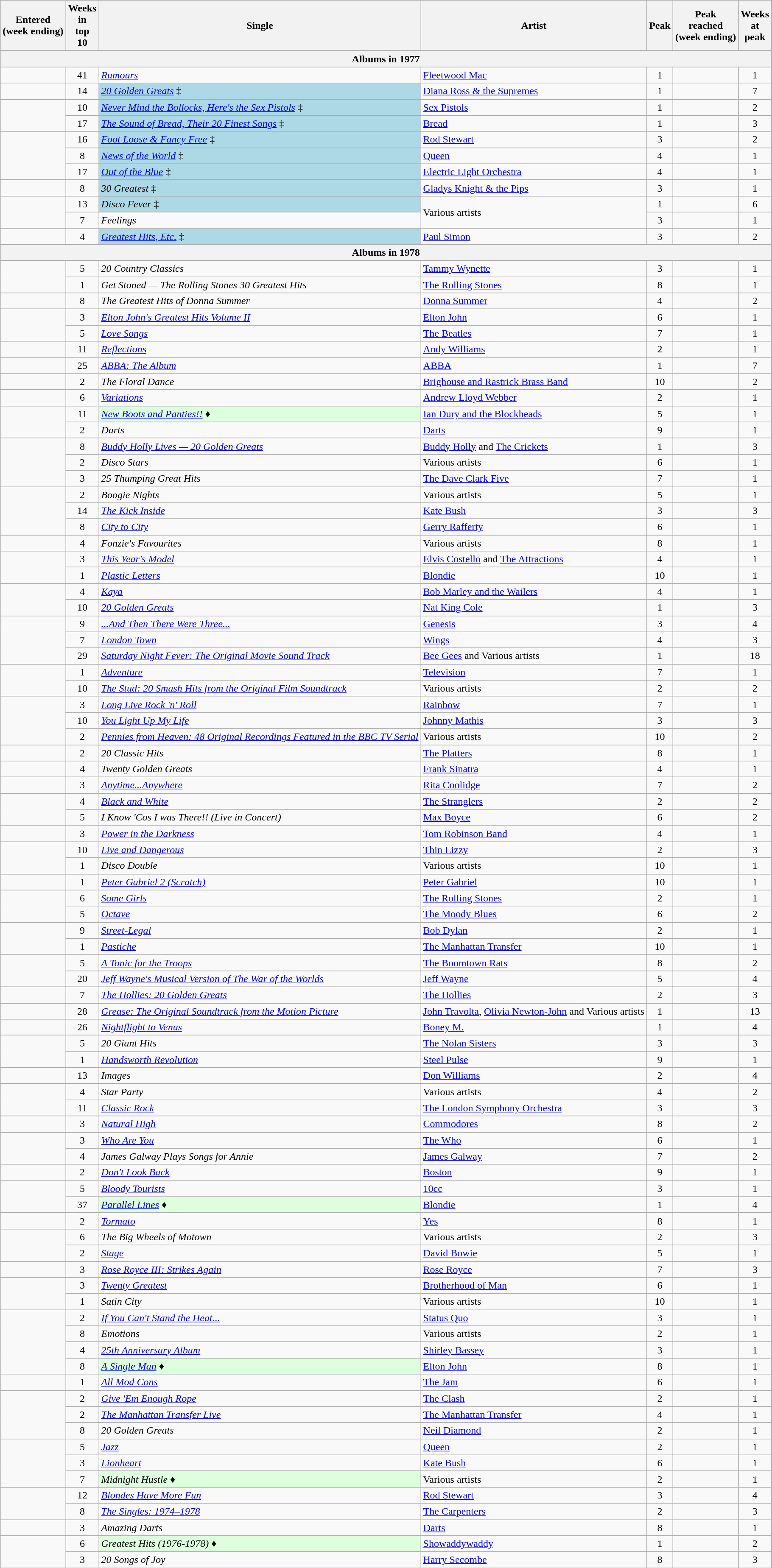<table class="wikitable sortable" style="text-align:center;">
<tr>
<th>Entered <br>(week ending)</th>
<th data-sort-type="number">Weeks<br>in<br>top<br>10</th>
<th>Single</th>
<th>Artist</th>
<th data-sort-type="number">Peak</th>
<th>Peak<br>reached <br>(week ending)</th>
<th data-sort-type="number">Weeks<br>at<br>peak</th>
</tr>
<tr>
<th colspan="7">Albums in 1977</th>
</tr>
<tr>
<td></td>
<td>41</td>
<td align="left"><em><a href='#'>Rumours</a></em></td>
<td align="left"><a href='#'>Fleetwood Mac</a></td>
<td>1</td>
<td></td>
<td>1</td>
</tr>
<tr>
<td></td>
<td>14</td>
<td align="left" bgcolor=lightblue><em><a href='#'>20 Golden Greats</a></em> ‡</td>
<td align="left"><a href='#'>Diana Ross & the Supremes</a></td>
<td>1</td>
<td></td>
<td>7</td>
</tr>
<tr>
<td rowspan="2"></td>
<td>10</td>
<td align="left" bgcolor=lightblue><em><a href='#'>Never Mind the Bollocks, Here's the Sex Pistols</a></em> ‡</td>
<td align="left"><a href='#'>Sex Pistols</a></td>
<td>1</td>
<td></td>
<td>2</td>
</tr>
<tr>
<td>17</td>
<td align="left" bgcolor=lightblue><em><a href='#'>The Sound of Bread, Their 20 Finest Songs</a></em> ‡</td>
<td align="left"><a href='#'>Bread</a></td>
<td>1</td>
<td></td>
<td>3</td>
</tr>
<tr>
<td rowspan="3"></td>
<td>16</td>
<td align="left" bgcolor=lightblue><em><a href='#'>Foot Loose & Fancy Free</a></em> ‡</td>
<td align="left"><a href='#'>Rod Stewart</a></td>
<td>3</td>
<td></td>
<td>2</td>
</tr>
<tr>
<td>8</td>
<td align="left" bgcolor=lightblue><em><a href='#'>News of the World</a></em> ‡</td>
<td align="left"><a href='#'>Queen</a></td>
<td>4</td>
<td></td>
<td>1</td>
</tr>
<tr>
<td>17</td>
<td align="left" bgcolor=lightblue><em><a href='#'>Out of the Blue</a></em> ‡</td>
<td align="left"><a href='#'>Electric Light Orchestra</a></td>
<td>4</td>
<td></td>
<td>1</td>
</tr>
<tr>
<td></td>
<td>8</td>
<td align="left" bgcolor=lightblue><em>30 Greatest</em> ‡</td>
<td align="left"><a href='#'>Gladys Knight & the Pips</a></td>
<td>3</td>
<td></td>
<td>1</td>
</tr>
<tr>
<td rowspan="2"></td>
<td>13</td>
<td align="left" bgcolor=lightblue><em>Disco Fever</em> ‡</td>
<td align="left" rowspan="2">Various artists</td>
<td>1</td>
<td></td>
<td>6</td>
</tr>
<tr>
<td>7</td>
<td align="left"><em>Feelings</em></td>
<td>3</td>
<td></td>
<td>1</td>
</tr>
<tr>
<td></td>
<td>4</td>
<td align="left" bgcolor=lightblue><em><a href='#'>Greatest Hits, Etc.</a></em> ‡</td>
<td align="left"><a href='#'>Paul Simon</a></td>
<td>3</td>
<td></td>
<td>2</td>
</tr>
<tr>
<th colspan="7">Albums in 1978</th>
</tr>
<tr>
<td rowspan="2"></td>
<td>5</td>
<td align="left"><em>20 Country Classics</em></td>
<td align="left"><a href='#'>Tammy Wynette</a></td>
<td>3</td>
<td></td>
<td>1</td>
</tr>
<tr>
<td>1</td>
<td align="left"><em>Get Stoned — The Rolling Stones 30 Greatest Hits</em></td>
<td align="left"><a href='#'>The Rolling Stones</a></td>
<td>8</td>
<td></td>
<td>1</td>
</tr>
<tr>
<td></td>
<td>8</td>
<td align="left"><em>The Greatest Hits of Donna Summer</em></td>
<td align="left"><a href='#'>Donna Summer</a></td>
<td>4</td>
<td></td>
<td>2</td>
</tr>
<tr>
<td rowspan="2"></td>
<td>3</td>
<td align="left"><em><a href='#'>Elton John's Greatest Hits Volume II</a></em></td>
<td align="left"><a href='#'>Elton John</a></td>
<td>6</td>
<td></td>
<td>1</td>
</tr>
<tr>
<td>5</td>
<td align="left"><em><a href='#'>Love Songs</a></em></td>
<td align="left"><a href='#'>The Beatles</a></td>
<td>7</td>
<td></td>
<td>1</td>
</tr>
<tr>
<td></td>
<td>11</td>
<td align="left"><em><a href='#'>Reflections</a></em></td>
<td align="left"><a href='#'>Andy Williams</a></td>
<td>2</td>
<td></td>
<td>1</td>
</tr>
<tr>
<td></td>
<td>25</td>
<td align="left"><em><a href='#'>ABBA: The Album</a></em></td>
<td align="left"><a href='#'>ABBA</a></td>
<td>1</td>
<td></td>
<td>7</td>
</tr>
<tr>
<td></td>
<td>2</td>
<td align="left"><em>The Floral Dance</em></td>
<td align="left"><a href='#'>Brighouse and Rastrick Brass Band</a></td>
<td>10</td>
<td></td>
<td>2</td>
</tr>
<tr>
<td></td>
<td>6</td>
<td align="left"><em><a href='#'>Variations</a></em></td>
<td align="left"><a href='#'>Andrew Lloyd Webber</a></td>
<td>2</td>
<td></td>
<td>1</td>
</tr>
<tr>
<td rowspan="2"></td>
<td>11</td>
<td align="left" bgcolor=#DDFFDD><em><a href='#'>New Boots and Panties!!</a></em> ♦</td>
<td align="left"><a href='#'>Ian Dury and the Blockheads</a></td>
<td>5</td>
<td></td>
<td>1</td>
</tr>
<tr>
<td>2</td>
<td align="left"><em>Darts</em></td>
<td align="left"><a href='#'>Darts</a></td>
<td>9</td>
<td></td>
<td>1</td>
</tr>
<tr>
<td rowspan="3"></td>
<td>8</td>
<td align="left"><em><a href='#'>Buddy Holly Lives — 20 Golden Greats</a></em></td>
<td align="left"><a href='#'>Buddy Holly</a> and <a href='#'>The Crickets</a></td>
<td>1</td>
<td></td>
<td>3</td>
</tr>
<tr>
<td>2</td>
<td align="left"><em>Disco Stars</em></td>
<td align="left">Various artists</td>
<td>6</td>
<td></td>
<td>1</td>
</tr>
<tr>
<td>3</td>
<td align="left"><em>25 Thumping Great Hits</em></td>
<td align="left"><a href='#'>The Dave Clark Five</a></td>
<td>7</td>
<td></td>
<td>1</td>
</tr>
<tr>
<td rowspan="3"></td>
<td>2</td>
<td align="left"><em>Boogie Nights</em></td>
<td align="left">Various artists</td>
<td>5</td>
<td></td>
<td>1</td>
</tr>
<tr>
<td>14</td>
<td align="left"><em><a href='#'>The Kick Inside</a></em></td>
<td align="left"><a href='#'>Kate Bush</a></td>
<td>3</td>
<td></td>
<td>3</td>
</tr>
<tr>
<td>8</td>
<td align="left"><em><a href='#'>City to City</a></em></td>
<td align="left"><a href='#'>Gerry Rafferty</a></td>
<td>6</td>
<td></td>
<td>1</td>
</tr>
<tr>
<td></td>
<td>4</td>
<td align="left"><em>Fonzie's Favourites</em></td>
<td align="left">Various artists</td>
<td>8</td>
<td></td>
<td>1</td>
</tr>
<tr>
<td rowspan="2"></td>
<td>3</td>
<td align="left"><em><a href='#'>This Year's Model</a></em></td>
<td align="left"><a href='#'>Elvis Costello</a> and <a href='#'>The Attractions</a></td>
<td>4</td>
<td></td>
<td>1</td>
</tr>
<tr>
<td>1</td>
<td align="left"><em><a href='#'>Plastic Letters</a></em></td>
<td align="left"><a href='#'>Blondie</a></td>
<td>10</td>
<td></td>
<td>1</td>
</tr>
<tr>
<td rowspan="2"></td>
<td>4</td>
<td align="left"><em><a href='#'>Kaya</a></em></td>
<td align="left"><a href='#'>Bob Marley and the Wailers</a></td>
<td>4</td>
<td></td>
<td>1</td>
</tr>
<tr>
<td>10</td>
<td align="left"><em><a href='#'>20 Golden Greats</a></em></td>
<td align="left"><a href='#'>Nat King Cole</a></td>
<td>1</td>
<td></td>
<td>3</td>
</tr>
<tr>
<td rowspan="3"></td>
<td>9</td>
<td align="left"><em><a href='#'>...And Then There Were Three...</a></em></td>
<td align="left"><a href='#'>Genesis</a></td>
<td>3</td>
<td></td>
<td>4</td>
</tr>
<tr>
<td>7</td>
<td align="left"><em><a href='#'>London Town</a></em></td>
<td align="left"><a href='#'>Wings</a></td>
<td>4</td>
<td></td>
<td>3</td>
</tr>
<tr>
<td>29</td>
<td align="left"><em><a href='#'>Saturday Night Fever: The Original Movie Sound Track</a></em></td>
<td align="left"><a href='#'>Bee Gees</a> and Various artists</td>
<td>1</td>
<td></td>
<td>18</td>
</tr>
<tr>
<td rowspan="2"></td>
<td>1</td>
<td align="left"><em><a href='#'>Adventure</a></em></td>
<td align="left"><a href='#'>Television</a></td>
<td>7</td>
<td></td>
<td>1</td>
</tr>
<tr>
<td>10</td>
<td align="left"><em><a href='#'>The Stud: 20 Smash Hits from the Original Film Soundtrack</a></em></td>
<td align="left">Various artists</td>
<td>2</td>
<td></td>
<td>2</td>
</tr>
<tr>
<td rowspan="3"></td>
<td>3</td>
<td align="left"><em><a href='#'>Long Live Rock 'n' Roll</a></em></td>
<td align="left"><a href='#'>Rainbow</a></td>
<td>7</td>
<td></td>
<td>1</td>
</tr>
<tr>
<td>10</td>
<td align="left"><em><a href='#'>You Light Up My Life</a></em></td>
<td align="left"><a href='#'>Johnny Mathis</a></td>
<td>3</td>
<td></td>
<td>3</td>
</tr>
<tr>
<td>2</td>
<td align="left"><em><a href='#'>Pennies from Heaven: 48 Original Recordings Featured in the BBC TV Serial</a></em></td>
<td align="left">Various artists</td>
<td>10</td>
<td></td>
<td>2</td>
</tr>
<tr>
<td></td>
<td>2</td>
<td align="left"><em>20 Classic Hits</em></td>
<td align="left"><a href='#'>The Platters</a></td>
<td>8</td>
<td></td>
<td>1</td>
</tr>
<tr>
<td></td>
<td>4</td>
<td align="left"><em>Twenty Golden Greats</em></td>
<td align="left"><a href='#'>Frank Sinatra</a></td>
<td>4</td>
<td></td>
<td>1</td>
</tr>
<tr>
<td></td>
<td>3</td>
<td align="left"><em><a href='#'>Anytime...Anywhere</a></em></td>
<td align="left"><a href='#'>Rita Coolidge</a></td>
<td>7</td>
<td></td>
<td>2</td>
</tr>
<tr>
<td rowspan="2"></td>
<td>4</td>
<td align="left"><em><a href='#'>Black and White</a></em></td>
<td align="left"><a href='#'>The Stranglers</a></td>
<td>2</td>
<td></td>
<td>2</td>
</tr>
<tr>
<td>5</td>
<td align="left"><em>I Know 'Cos I was There!! (Live in Concert)</em></td>
<td align="left"><a href='#'>Max Boyce</a></td>
<td>6</td>
<td></td>
<td>2</td>
</tr>
<tr>
<td></td>
<td>3</td>
<td align="left"><em><a href='#'>Power in the Darkness</a></em></td>
<td align="left"><a href='#'>Tom Robinson Band</a></td>
<td>4</td>
<td></td>
<td>1</td>
</tr>
<tr>
<td rowspan="2"></td>
<td>10</td>
<td align="left"><em><a href='#'>Live and Dangerous</a></em></td>
<td align="left"><a href='#'>Thin Lizzy</a></td>
<td>2</td>
<td></td>
<td>3</td>
</tr>
<tr>
<td>1</td>
<td align="left"><em>Disco Double</em></td>
<td align="left">Various artists</td>
<td>10</td>
<td></td>
<td>1</td>
</tr>
<tr>
<td></td>
<td>1</td>
<td align="left"><em><a href='#'>Peter Gabriel 2 (Scratch)</a></em></td>
<td align="left"><a href='#'>Peter Gabriel</a></td>
<td>10</td>
<td></td>
<td>1</td>
</tr>
<tr>
<td rowspan="2"></td>
<td>6</td>
<td align="left"><em><a href='#'>Some Girls</a></em></td>
<td align="left"><a href='#'>The Rolling Stones</a></td>
<td>2</td>
<td></td>
<td>1</td>
</tr>
<tr>
<td>5</td>
<td align="left"><em><a href='#'>Octave</a></em></td>
<td align="left"><a href='#'>The Moody Blues</a></td>
<td>6</td>
<td></td>
<td>2</td>
</tr>
<tr>
<td rowspan="2"></td>
<td>9</td>
<td align="left"><em><a href='#'>Street-Legal</a></em></td>
<td align="left"><a href='#'>Bob Dylan</a></td>
<td>2</td>
<td></td>
<td>1</td>
</tr>
<tr>
<td>1</td>
<td align="left"><em><a href='#'>Pastiche</a></em></td>
<td align="left"><a href='#'>The Manhattan Transfer</a></td>
<td>10</td>
<td></td>
<td>1</td>
</tr>
<tr>
<td rowspan="2"></td>
<td>5</td>
<td align="left"><em><a href='#'>A Tonic for the Troops</a></em></td>
<td align="left"><a href='#'>The Boomtown Rats</a></td>
<td>8</td>
<td></td>
<td>2</td>
</tr>
<tr>
<td>20</td>
<td align="left"><em><a href='#'>Jeff Wayne's Musical Version of The War of the Worlds</a></em></td>
<td align="left"><a href='#'>Jeff Wayne</a></td>
<td>5</td>
<td></td>
<td>4</td>
</tr>
<tr>
<td></td>
<td>7</td>
<td align="left"><em><a href='#'>The Hollies: 20 Golden Greats</a></em></td>
<td align="left"><a href='#'>The Hollies</a></td>
<td>2</td>
<td></td>
<td>3</td>
</tr>
<tr>
<td></td>
<td>28</td>
<td align="left"><em><a href='#'>Grease: The Original Soundtrack from the Motion Picture</a></em></td>
<td align="left"><a href='#'>John Travolta</a>, <a href='#'>Olivia Newton-John</a> and Various artists</td>
<td>1</td>
<td></td>
<td>13</td>
</tr>
<tr>
<td></td>
<td>26</td>
<td align="left"><em><a href='#'>Nightflight to Venus</a></em></td>
<td align="left"><a href='#'>Boney M.</a></td>
<td>1</td>
<td></td>
<td>4</td>
</tr>
<tr>
<td rowspan="2"></td>
<td>5</td>
<td align="left"><em>20 Giant Hits</em></td>
<td align="left"><a href='#'>The Nolan Sisters</a></td>
<td>3</td>
<td></td>
<td>3</td>
</tr>
<tr>
<td>1</td>
<td align="left"><em><a href='#'>Handsworth Revolution</a></em></td>
<td align="left"><a href='#'>Steel Pulse</a></td>
<td>9</td>
<td></td>
<td>1</td>
</tr>
<tr>
<td></td>
<td>13</td>
<td align="left"><em>Images</em></td>
<td align="left"><a href='#'>Don Williams</a></td>
<td>2</td>
<td></td>
<td>4</td>
</tr>
<tr>
<td rowspan="2"></td>
<td>4</td>
<td align="left"><em>Star Party</em></td>
<td align="left">Various artists</td>
<td>4</td>
<td></td>
<td>2</td>
</tr>
<tr>
<td>11</td>
<td align="left"><em><a href='#'>Classic Rock</a></em></td>
<td align="left"><a href='#'>The London Symphony Orchestra</a></td>
<td>3</td>
<td></td>
<td>3</td>
</tr>
<tr>
<td></td>
<td>3</td>
<td align="left"><em><a href='#'>Natural High</a></em></td>
<td align="left"><a href='#'>Commodores</a></td>
<td>8</td>
<td></td>
<td>2</td>
</tr>
<tr>
<td rowspan="2"></td>
<td>3</td>
<td align="left"><em><a href='#'>Who Are You</a></em></td>
<td align="left"><a href='#'>The Who</a></td>
<td>6</td>
<td></td>
<td>1</td>
</tr>
<tr>
<td>4</td>
<td align="left"><em>James Galway Plays Songs for Annie</em></td>
<td align="left"><a href='#'>James Galway</a></td>
<td>7</td>
<td></td>
<td>2</td>
</tr>
<tr>
<td></td>
<td>2</td>
<td align="left"><em><a href='#'>Don't Look Back</a></em></td>
<td align="left"><a href='#'>Boston</a></td>
<td>9</td>
<td></td>
<td>1</td>
</tr>
<tr>
<td rowspan="2"></td>
<td>5</td>
<td align="left"><em><a href='#'>Bloody Tourists</a></em></td>
<td align="left"><a href='#'>10cc</a></td>
<td>3</td>
<td></td>
<td>1</td>
</tr>
<tr>
<td>37</td>
<td align="left" bgcolor=#DDFFDD><em><a href='#'>Parallel Lines</a></em> ♦</td>
<td align="left"><a href='#'>Blondie</a></td>
<td>1</td>
<td></td>
<td>4</td>
</tr>
<tr>
<td></td>
<td>2</td>
<td align="left"><em><a href='#'>Tormato</a></em></td>
<td align="left"><a href='#'>Yes</a></td>
<td>8</td>
<td></td>
<td>1</td>
</tr>
<tr>
<td rowspan="2"></td>
<td>6</td>
<td align="left"><em>The Big Wheels of Motown</em></td>
<td align="left">Various artists</td>
<td>2</td>
<td></td>
<td>3</td>
</tr>
<tr>
<td>2</td>
<td align="left"><em><a href='#'>Stage</a></em></td>
<td align="left"><a href='#'>David Bowie</a></td>
<td>5</td>
<td></td>
<td>1</td>
</tr>
<tr>
<td></td>
<td>3</td>
<td align="left"><em><a href='#'>Rose Royce III: Strikes Again</a></em></td>
<td align="left"><a href='#'>Rose Royce</a></td>
<td>7</td>
<td></td>
<td>3</td>
</tr>
<tr>
<td rowspan="2"></td>
<td>3</td>
<td align="left"><em><a href='#'>Twenty Greatest</a></em></td>
<td align="left"><a href='#'>Brotherhood of Man</a></td>
<td>6</td>
<td></td>
<td>1</td>
</tr>
<tr>
<td>1</td>
<td align="left"><em>Satin City</em></td>
<td align="left">Various artists</td>
<td>10</td>
<td></td>
<td>1</td>
</tr>
<tr>
<td rowspan="4"></td>
<td>2</td>
<td align="left"><em><a href='#'>If You Can't Stand the Heat...</a></em></td>
<td align="left"><a href='#'>Status Quo</a></td>
<td>3</td>
<td></td>
<td>1</td>
</tr>
<tr>
<td>8</td>
<td align="left"><em>Emotions</em></td>
<td align="left">Various artists</td>
<td>2</td>
<td></td>
<td>1</td>
</tr>
<tr>
<td>4</td>
<td align="left"><em><a href='#'>25th Anniversary Album</a></em></td>
<td align="left"><a href='#'>Shirley Bassey</a></td>
<td>3</td>
<td></td>
<td>1</td>
</tr>
<tr>
<td>8</td>
<td align="left" bgcolor=#DDFFDD><em><a href='#'>A Single Man</a></em> ♦</td>
<td align="left"><a href='#'>Elton John</a></td>
<td>8</td>
<td></td>
<td>1</td>
</tr>
<tr>
<td></td>
<td>1</td>
<td align="left"><em><a href='#'>All Mod Cons</a></em></td>
<td align="left"><a href='#'>The Jam</a></td>
<td>6</td>
<td></td>
<td>1</td>
</tr>
<tr>
<td rowspan="3"></td>
<td>2</td>
<td align="left"><em><a href='#'>Give 'Em Enough Rope</a></em></td>
<td align="left"><a href='#'>The Clash</a></td>
<td>2</td>
<td></td>
<td>1</td>
</tr>
<tr>
<td>2</td>
<td align="left"><em><a href='#'>The Manhattan Transfer Live</a></em></td>
<td align="left"><a href='#'>The Manhattan Transfer</a></td>
<td>4</td>
<td></td>
<td>1</td>
</tr>
<tr>
<td>8</td>
<td align="left"><em>20 Golden Greats</em></td>
<td align="left"><a href='#'>Neil Diamond</a></td>
<td>2</td>
<td></td>
<td>1</td>
</tr>
<tr>
<td rowspan="3"></td>
<td>5</td>
<td align="left"><em><a href='#'>Jazz</a></em></td>
<td align="left"><a href='#'>Queen</a></td>
<td>2</td>
<td></td>
<td>1</td>
</tr>
<tr>
<td>3</td>
<td align="left"><em><a href='#'>Lionheart</a></em></td>
<td align="left"><a href='#'>Kate Bush</a></td>
<td>6</td>
<td></td>
<td>1</td>
</tr>
<tr>
<td>7</td>
<td align="left" bgcolor=#DDFFDD><em>Midnight Hustle</em> ♦</td>
<td align="left">Various artists</td>
<td>2</td>
<td></td>
<td>1</td>
</tr>
<tr>
<td rowspan="2"></td>
<td>12</td>
<td align="left"><em><a href='#'>Blondes Have More Fun</a></em></td>
<td align="left"><a href='#'>Rod Stewart</a></td>
<td>3</td>
<td></td>
<td>4</td>
</tr>
<tr>
<td>8</td>
<td align="left"><em><a href='#'>The Singles: 1974–1978</a></em></td>
<td align="left"><a href='#'>The Carpenters</a></td>
<td>2</td>
<td></td>
<td>3</td>
</tr>
<tr>
<td></td>
<td>3</td>
<td align="left"><em>Amazing Darts</em></td>
<td align="left"><a href='#'>Darts</a></td>
<td>8</td>
<td></td>
<td>1</td>
</tr>
<tr>
<td rowspan="2"></td>
<td>6</td>
<td align="left" bgcolor=#DDFFDD><em>Greatest Hits (1976-1978)</em> ♦</td>
<td align="left"><a href='#'>Showaddywaddy</a></td>
<td>1</td>
<td></td>
<td>2</td>
</tr>
<tr>
<td>3</td>
<td align="left"><em>20 Songs of Joy</em></td>
<td align="left"><a href='#'>Harry Secombe</a></td>
<td>8</td>
<td></td>
<td>3</td>
</tr>
<tr>
</tr>
</table>
